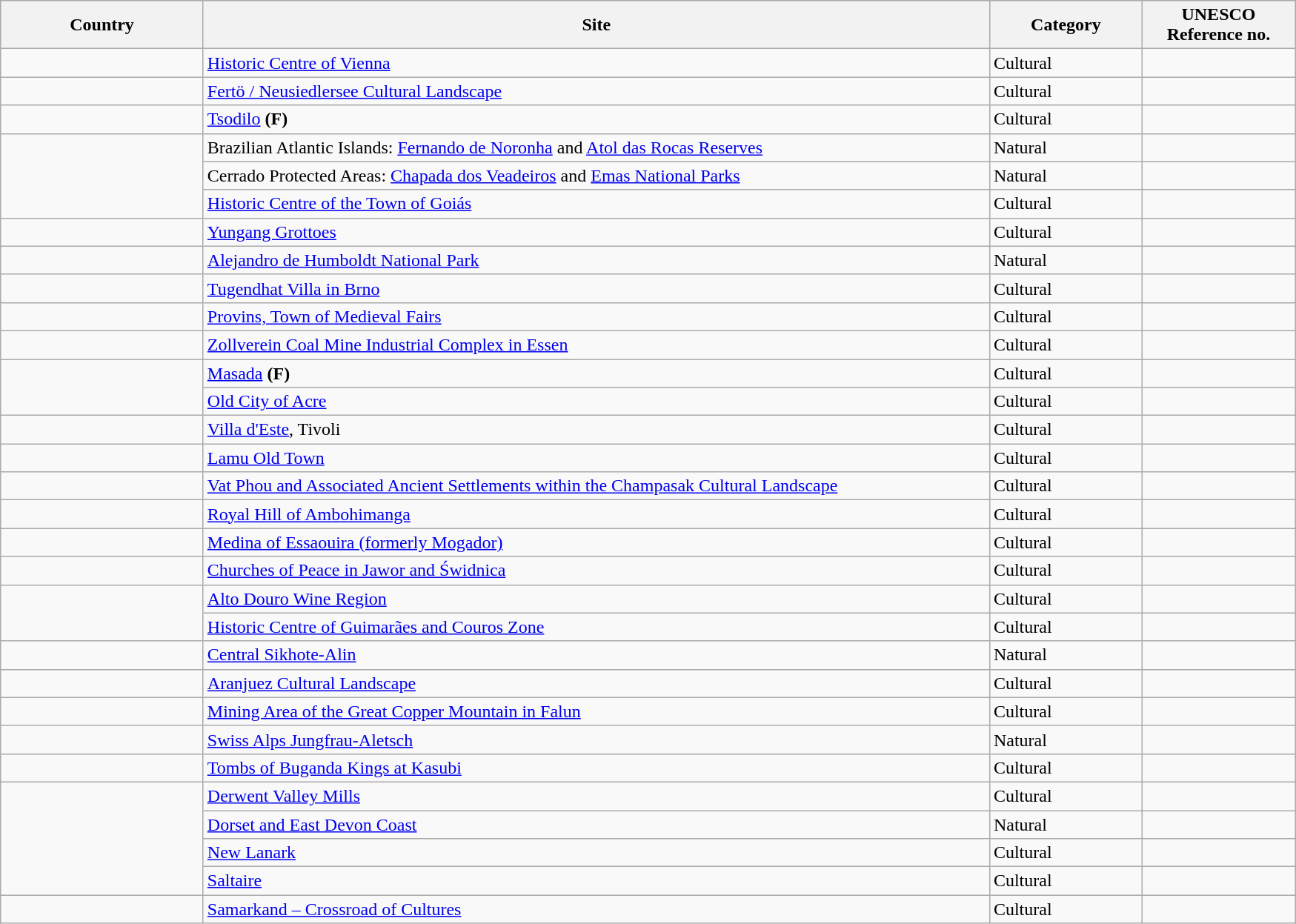<table class="wikitable sortable" style="font-size:100%;">
<tr>
<th scope="col" width="175">Country</th>
<th scope="col" width="700">Site</th>
<th scope="col" width="130">Category</th>
<th scope="col" width="130">UNESCO Reference no.</th>
</tr>
<tr>
<td></td>
<td><a href='#'>Historic Centre of Vienna</a></td>
<td>Cultural</td>
<td></td>
</tr>
<tr>
<td><br></td>
<td><a href='#'>Fertö / Neusiedlersee Cultural Landscape</a></td>
<td>Cultural</td>
<td></td>
</tr>
<tr>
<td></td>
<td><a href='#'>Tsodilo</a> <strong>(F)</strong></td>
<td>Cultural</td>
<td></td>
</tr>
<tr>
<td rowspan="3"></td>
<td>Brazilian Atlantic Islands: <a href='#'>Fernando de Noronha</a> and <a href='#'>Atol das Rocas Reserves</a></td>
<td>Natural</td>
<td></td>
</tr>
<tr>
<td>Cerrado Protected Areas: <a href='#'>Chapada dos Veadeiros</a> and <a href='#'>Emas National Parks</a></td>
<td>Natural</td>
<td></td>
</tr>
<tr>
<td><a href='#'>Historic Centre of the Town of Goiás</a></td>
<td>Cultural</td>
<td></td>
</tr>
<tr>
<td></td>
<td><a href='#'>Yungang Grottoes</a></td>
<td>Cultural</td>
<td></td>
</tr>
<tr>
<td></td>
<td><a href='#'>Alejandro de Humboldt National Park</a></td>
<td>Natural</td>
<td></td>
</tr>
<tr>
<td></td>
<td><a href='#'>Tugendhat Villa in Brno</a></td>
<td>Cultural</td>
<td></td>
</tr>
<tr>
<td></td>
<td><a href='#'>Provins, Town of Medieval Fairs</a></td>
<td>Cultural</td>
<td></td>
</tr>
<tr>
<td></td>
<td><a href='#'>Zollverein Coal Mine Industrial Complex in Essen</a></td>
<td>Cultural</td>
<td></td>
</tr>
<tr>
<td rowspan="2"></td>
<td><a href='#'>Masada</a> <strong>(F)</strong></td>
<td>Cultural</td>
<td></td>
</tr>
<tr>
<td><a href='#'>Old City of Acre</a></td>
<td>Cultural</td>
<td></td>
</tr>
<tr>
<td></td>
<td><a href='#'>Villa d'Este</a>, Tivoli</td>
<td>Cultural</td>
<td></td>
</tr>
<tr>
<td></td>
<td><a href='#'>Lamu Old Town</a></td>
<td>Cultural</td>
<td></td>
</tr>
<tr>
<td></td>
<td><a href='#'>Vat Phou and Associated Ancient Settlements within the Champasak Cultural Landscape</a></td>
<td>Cultural</td>
<td></td>
</tr>
<tr>
<td></td>
<td><a href='#'>Royal Hill of Ambohimanga</a></td>
<td>Cultural</td>
<td></td>
</tr>
<tr>
<td></td>
<td><a href='#'>Medina of Essaouira (formerly Mogador)</a></td>
<td>Cultural</td>
<td></td>
</tr>
<tr>
<td></td>
<td><a href='#'>Churches of Peace in Jawor and Świdnica</a></td>
<td>Cultural</td>
<td></td>
</tr>
<tr>
<td rowspan="2"></td>
<td><a href='#'>Alto Douro Wine Region</a></td>
<td>Cultural</td>
<td></td>
</tr>
<tr>
<td><a href='#'>Historic Centre of Guimarães and Couros Zone</a></td>
<td>Cultural</td>
<td></td>
</tr>
<tr>
<td></td>
<td><a href='#'>Central Sikhote-Alin</a></td>
<td>Natural</td>
<td></td>
</tr>
<tr>
<td></td>
<td><a href='#'>Aranjuez Cultural Landscape</a></td>
<td>Cultural</td>
<td></td>
</tr>
<tr>
<td></td>
<td><a href='#'>Mining Area of the Great Copper Mountain in Falun</a></td>
<td>Cultural</td>
<td></td>
</tr>
<tr>
<td></td>
<td><a href='#'>Swiss Alps Jungfrau-Aletsch</a></td>
<td>Natural</td>
<td></td>
</tr>
<tr>
<td></td>
<td><a href='#'>Tombs of Buganda Kings at Kasubi</a></td>
<td>Cultural</td>
<td></td>
</tr>
<tr>
<td rowspan="4"></td>
<td><a href='#'>Derwent Valley Mills</a></td>
<td>Cultural</td>
<td></td>
</tr>
<tr>
<td><a href='#'>Dorset and East Devon Coast</a></td>
<td>Natural</td>
<td></td>
</tr>
<tr>
<td><a href='#'>New Lanark</a></td>
<td>Cultural</td>
<td></td>
</tr>
<tr>
<td><a href='#'>Saltaire</a></td>
<td>Cultural</td>
<td></td>
</tr>
<tr>
<td></td>
<td><a href='#'>Samarkand – Crossroad of Cultures</a></td>
<td>Cultural</td>
<td></td>
</tr>
</table>
